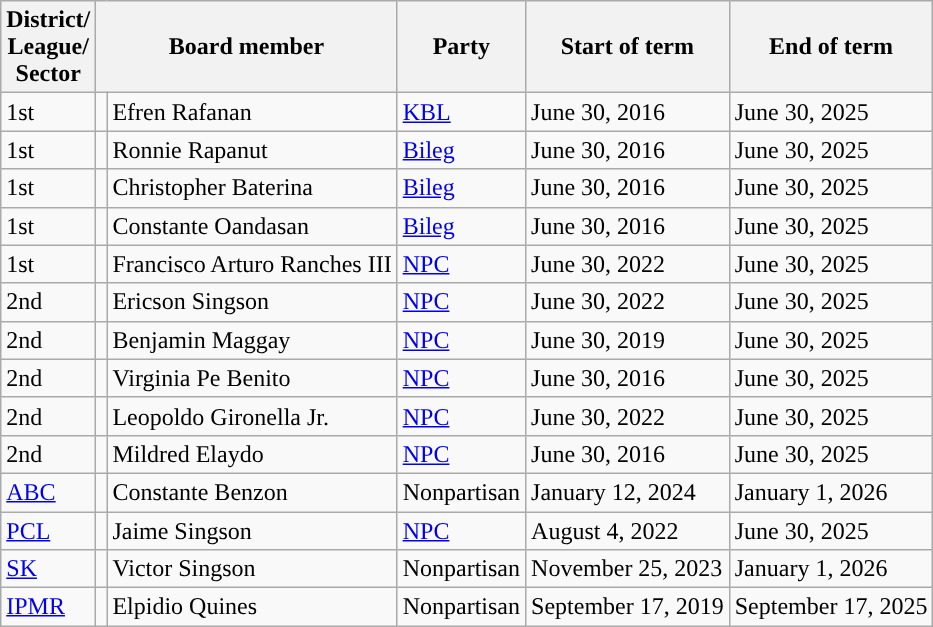<table class="wikitable">
<tr>
<th>District/<br>League/<br>Sector</th>
<th colspan="2">Board member</th>
<th>Party</th>
<th>Start of term</th>
<th>End of term</th>
</tr>
<tr>
<td>1st</td>
<td></td>
<td>Efren Rafanan</td>
<td><a href='#'>KBL</a></td>
<td>June 30, 2016</td>
<td>June 30, 2025</td>
</tr>
<tr>
<td>1st</td>
<td></td>
<td>Ronnie Rapanut</td>
<td><a href='#'>Bileg</a></td>
<td>June 30, 2016</td>
<td>June 30, 2025</td>
</tr>
<tr>
<td>1st</td>
<td></td>
<td>Christopher Baterina</td>
<td><a href='#'>Bileg</a></td>
<td>June 30, 2016</td>
<td>June 30, 2025</td>
</tr>
<tr>
<td>1st</td>
<td></td>
<td>Constante Oandasan</td>
<td><a href='#'>Bileg</a></td>
<td>June 30, 2016</td>
<td>June 30, 2025</td>
</tr>
<tr>
<td>1st</td>
<td></td>
<td>Francisco Arturo Ranches III</td>
<td><a href='#'>NPC</a></td>
<td>June 30, 2022</td>
<td>June 30, 2025</td>
</tr>
<tr>
<td>2nd</td>
<td></td>
<td>Ericson Singson</td>
<td><a href='#'>NPC</a></td>
<td>June 30, 2022</td>
<td>June 30, 2025</td>
</tr>
<tr>
<td>2nd</td>
<td></td>
<td>Benjamin Maggay</td>
<td><a href='#'>NPC</a></td>
<td>June 30, 2019</td>
<td>June 30, 2025</td>
</tr>
<tr>
<td>2nd</td>
<td></td>
<td>Virginia Pe Benito</td>
<td><a href='#'>NPC</a></td>
<td>June 30, 2016</td>
<td>June 30, 2025</td>
</tr>
<tr>
<td>2nd</td>
<td></td>
<td>Leopoldo Gironella Jr.</td>
<td><a href='#'>NPC</a></td>
<td>June 30, 2022</td>
<td>June 30, 2025</td>
</tr>
<tr>
<td>2nd</td>
<td></td>
<td>Mildred Elaydo</td>
<td><a href='#'>NPC</a></td>
<td>June 30, 2016</td>
<td>June 30, 2025</td>
</tr>
<tr>
<td><a href='#'>ABC</a></td>
<td></td>
<td>Constante Benzon</td>
<td>Nonpartisan</td>
<td>January 12, 2024</td>
<td>January 1, 2026</td>
</tr>
<tr>
<td><a href='#'>PCL</a></td>
<td></td>
<td>Jaime Singson</td>
<td><a href='#'>NPC</a></td>
<td>August 4, 2022</td>
<td>June 30, 2025</td>
</tr>
<tr>
<td><a href='#'>SK</a></td>
<td></td>
<td>Victor Singson</td>
<td>Nonpartisan</td>
<td>November 25, 2023</td>
<td>January 1, 2026</td>
</tr>
<tr>
<td><a href='#'>IPMR</a></td>
<td></td>
<td>Elpidio Quines</td>
<td>Nonpartisan</td>
<td>September 17, 2019</td>
<td>September 17, 2025</td>
</tr>
</table>
